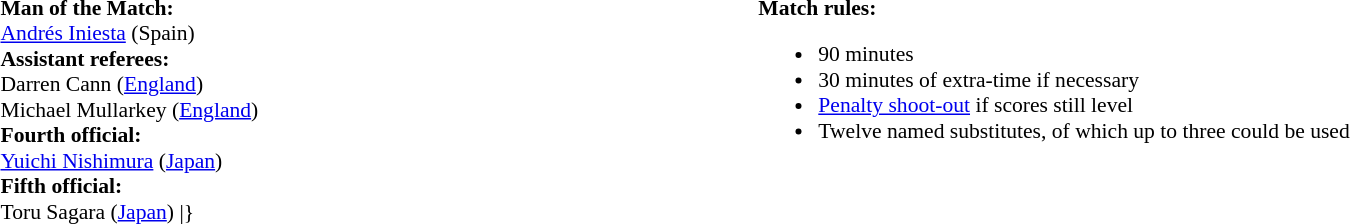<table style="width:100%;font-size:90%">
<tr>
<td><br><strong>Man of the Match:</strong>
<br><a href='#'>Andrés Iniesta</a> (Spain)<br><strong>Assistant referees:</strong>
<br>Darren Cann (<a href='#'>England</a>)
<br>Michael Mullarkey (<a href='#'>England</a>)
<br><strong>Fourth official:</strong>
<br><a href='#'>Yuichi Nishimura</a> (<a href='#'>Japan</a>)
<br><strong>Fifth official:</strong>
<br>Toru Sagara (<a href='#'>Japan</a>)
<includeonly>|}</includeonly></td>
<td style="width:60%;vertical-align:top"><br><strong>Match rules:</strong><ul><li>90 minutes</li><li>30 minutes of extra-time if necessary</li><li><a href='#'>Penalty shoot-out</a> if scores still level</li><li>Twelve named substitutes, of which up to three could be used</li></ul></td>
</tr>
</table>
